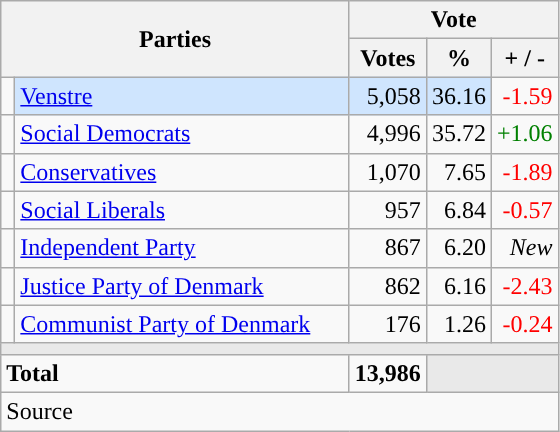<table class="wikitable" style="text-align:right;">
<tr>
<th style="text-align:centre;" rowspan="2" colspan="2" width="225">Parties</th>
<th colspan="3">Vote</th>
</tr>
<tr>
<th width="15">Votes</th>
<th width="15">%</th>
<th width="15">+ / -</th>
</tr>
<tr>
<td width="2" style="color:inherit;background:"></td>
<td bgcolor=#cfe5fe  align="left"><a href='#'>Venstre</a></td>
<td bgcolor=#cfe5fe>5,058</td>
<td bgcolor=#cfe5fe>36.16</td>
<td style=color:red;>-1.59</td>
</tr>
<tr>
<td width="2" style="color:inherit;background:"></td>
<td align="left"><a href='#'>Social Democrats</a></td>
<td>4,996</td>
<td>35.72</td>
<td style=color:green;>+1.06</td>
</tr>
<tr>
<td width="2" style="color:inherit;background:"></td>
<td align="left"><a href='#'>Conservatives</a></td>
<td>1,070</td>
<td>7.65</td>
<td style=color:red;>-1.89</td>
</tr>
<tr>
<td width="2" style="color:inherit;background:"></td>
<td align="left"><a href='#'>Social Liberals</a></td>
<td>957</td>
<td>6.84</td>
<td style=color:red;>-0.57</td>
</tr>
<tr>
<td width="2" style="color:inherit;background:"></td>
<td align="left"><a href='#'>Independent Party</a></td>
<td>867</td>
<td>6.20</td>
<td><em>New</em></td>
</tr>
<tr>
<td width="2" style="color:inherit;background:"></td>
<td align="left"><a href='#'>Justice Party of Denmark</a></td>
<td>862</td>
<td>6.16</td>
<td style=color:red;>-2.43</td>
</tr>
<tr>
<td width="2" style="color:inherit;background:"></td>
<td align="left"><a href='#'>Communist Party of Denmark</a></td>
<td>176</td>
<td>1.26</td>
<td style=color:red;>-0.24</td>
</tr>
<tr>
<td colspan="7" bgcolor="#E9E9E9"></td>
</tr>
<tr>
<td align="left" colspan="2"><strong>Total</strong></td>
<td><strong>13,986</strong></td>
<td bgcolor="#E9E9E9" colspan="2"></td>
</tr>
<tr>
<td align="left" colspan="6">Source</td>
</tr>
</table>
